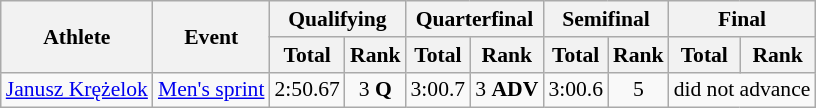<table class="wikitable" style="font-size:90%">
<tr>
<th rowspan="2">Athlete</th>
<th rowspan="2">Event</th>
<th colspan="2">Qualifying</th>
<th colspan="2">Quarterfinal</th>
<th colspan="2">Semifinal</th>
<th colspan="2">Final</th>
</tr>
<tr>
<th>Total</th>
<th>Rank</th>
<th>Total</th>
<th>Rank</th>
<th>Total</th>
<th>Rank</th>
<th>Total</th>
<th>Rank</th>
</tr>
<tr>
<td><a href='#'>Janusz Krężelok</a></td>
<td><a href='#'>Men's sprint</a></td>
<td align="center">2:50.67</td>
<td align="center">3 <strong>Q</strong></td>
<td align="center">3:00.7</td>
<td align="center">3 <strong>ADV</strong></td>
<td align="center">3:00.6</td>
<td align="center">5</td>
<td colspan="2">did not advance</td>
</tr>
</table>
